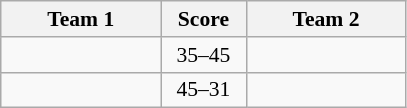<table class="wikitable" style="text-align: center; font-size:90% ">
<tr>
<th align="right" width="100">Team 1</th>
<th width="50">Score</th>
<th align="left" width="100">Team 2</th>
</tr>
<tr>
<td align=right></td>
<td align=center>35–45</td>
<td align=left><strong></strong></td>
</tr>
<tr>
<td align=right><strong></strong></td>
<td align=center>45–31</td>
<td align=left></td>
</tr>
</table>
